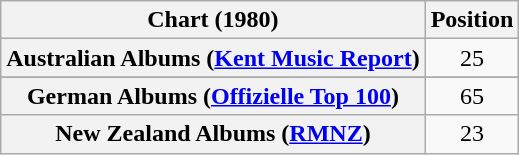<table class="wikitable sortable plainrowheaders">
<tr>
<th scope="col">Chart (1980)</th>
<th scope="col">Position</th>
</tr>
<tr>
<th scope="row">Australian Albums (<a href='#'>Kent Music Report</a>)</th>
<td align="center">25</td>
</tr>
<tr>
</tr>
<tr>
<th scope="row">German Albums (<a href='#'>Offizielle Top 100</a>)</th>
<td align="center">65</td>
</tr>
<tr>
<th scope="row">New Zealand Albums (<a href='#'>RMNZ</a>)</th>
<td align="center">23</td>
</tr>
</table>
